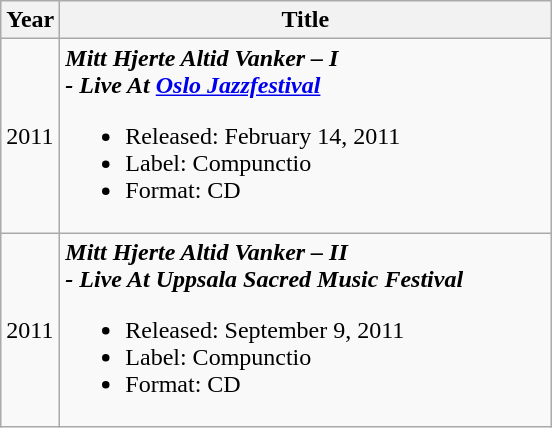<table class="wikitable">
<tr>
<th>Year</th>
<th style="width:225px;">Title</th>
</tr>
<tr>
<td>2011</td>
<td style="width:20em"><strong><em>Mitt Hjerte Altid Vanker – I <br>- Live At <a href='#'>Oslo Jazzfestival</a></em></strong><br><ul><li>Released: February 14, 2011</li><li>Label: Compunctio  </li><li>Format: CD</li></ul></td>
</tr>
<tr>
<td>2011</td>
<td style="width:20em"><strong><em>Mitt Hjerte Altid Vanker – II <br>- Live At Uppsala Sacred Music Festival</em></strong><br><ul><li>Released: September 9, 2011</li><li>Label: Compunctio  </li><li>Format: CD</li></ul></td>
</tr>
</table>
